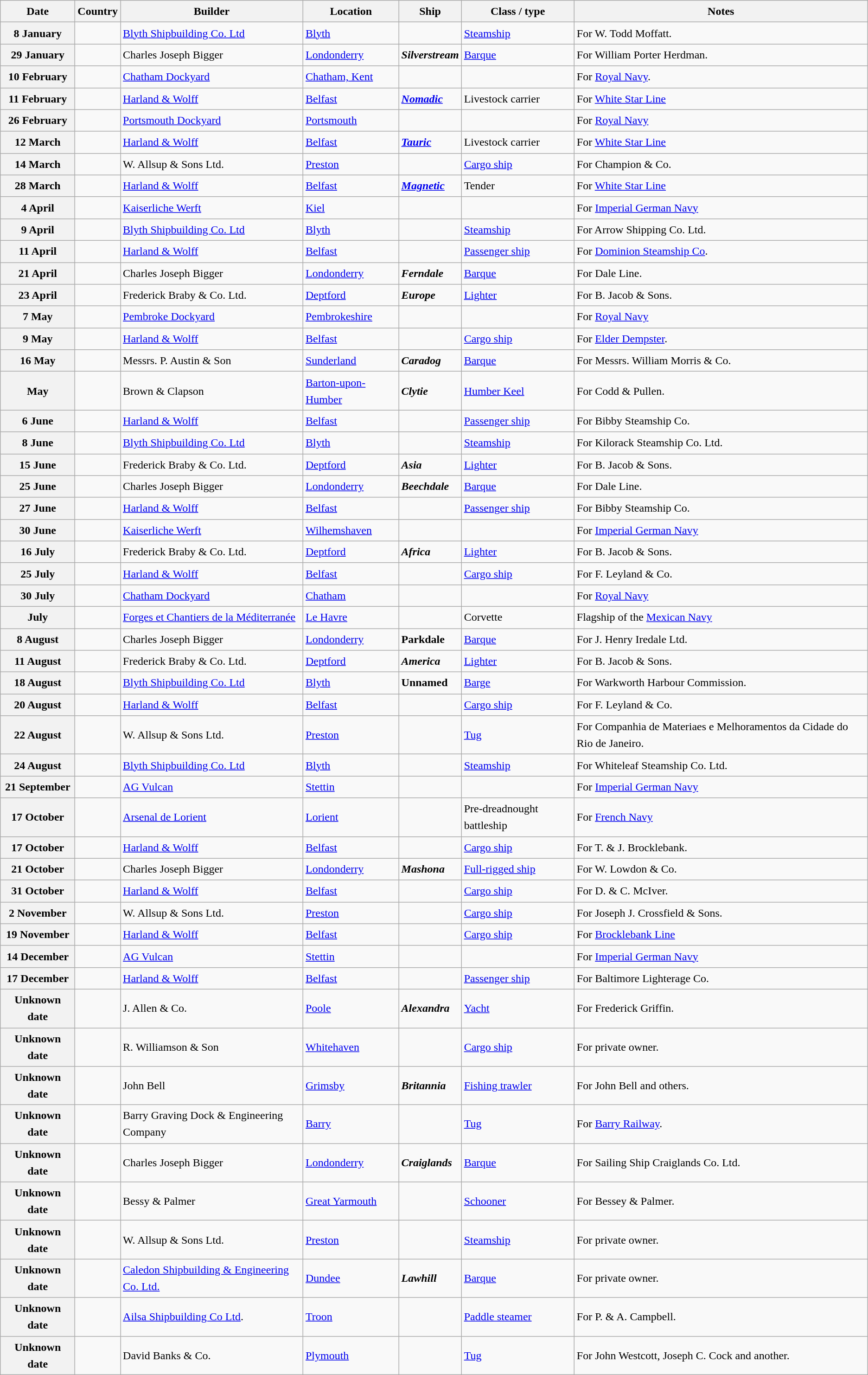<table class="wikitable sortable" style="font-size:1.00em; line-height:1.5em;">
<tr>
<th width="100">Date</th>
<th>Country</th>
<th>Builder</th>
<th>Location</th>
<th>Ship</th>
<th>Class / type</th>
<th>Notes</th>
</tr>
<tr ---->
<th>8 January</th>
<td></td>
<td><a href='#'>Blyth Shipbuilding Co. Ltd</a></td>
<td><a href='#'>Blyth</a></td>
<td><strong></strong></td>
<td><a href='#'>Steamship</a></td>
<td>For W. Todd Moffatt.</td>
</tr>
<tr ---->
<th>29 January</th>
<td></td>
<td>Charles Joseph Bigger</td>
<td><a href='#'>Londonderry</a></td>
<td><strong><em>Silverstream</em></strong></td>
<td><a href='#'>Barque</a></td>
<td>For William Porter Herdman.</td>
</tr>
<tr>
<th>10 February</th>
<td></td>
<td><a href='#'>Chatham Dockyard</a></td>
<td><a href='#'>Chatham, Kent</a></td>
<td><strong></strong></td>
<td></td>
<td>For <a href='#'>Royal Navy</a>.</td>
</tr>
<tr ---->
<th>11 February</th>
<td></td>
<td><a href='#'>Harland & Wolff</a></td>
<td><a href='#'>Belfast</a></td>
<td><strong><em><a href='#'>Nomadic</a></em></strong></td>
<td>Livestock carrier</td>
<td>For <a href='#'>White Star Line</a></td>
</tr>
<tr ---->
<th>26 February</th>
<td></td>
<td><a href='#'>Portsmouth Dockyard</a></td>
<td><a href='#'>Portsmouth</a></td>
<td><strong></strong></td>
<td></td>
<td>For <a href='#'>Royal Navy</a></td>
</tr>
<tr ---->
<th>12 March</th>
<td></td>
<td><a href='#'>Harland & Wolff</a></td>
<td><a href='#'>Belfast</a></td>
<td><strong><em><a href='#'>Tauric</a></em></strong></td>
<td>Livestock carrier</td>
<td>For <a href='#'>White Star Line</a></td>
</tr>
<tr ---->
<th>14 March</th>
<td></td>
<td>W. Allsup & Sons Ltd.</td>
<td><a href='#'>Preston</a></td>
<td><strong></strong></td>
<td><a href='#'>Cargo ship</a></td>
<td>For Champion & Co.</td>
</tr>
<tr ---->
<th>28 March</th>
<td></td>
<td><a href='#'>Harland & Wolff</a></td>
<td><a href='#'>Belfast</a></td>
<td><strong><em><a href='#'>Magnetic</a></em></strong></td>
<td>Tender</td>
<td>For <a href='#'>White Star Line</a></td>
</tr>
<tr ---->
<th>4 April</th>
<td></td>
<td><a href='#'>Kaiserliche Werft</a></td>
<td><a href='#'>Kiel</a></td>
<td><strong></strong></td>
<td></td>
<td>For <a href='#'>Imperial German Navy</a></td>
</tr>
<tr ---->
<th>9 April</th>
<td></td>
<td><a href='#'>Blyth Shipbuilding Co. Ltd</a></td>
<td><a href='#'>Blyth</a></td>
<td><strong></strong></td>
<td><a href='#'>Steamship</a></td>
<td>For Arrow Shipping Co. Ltd.</td>
</tr>
<tr ---->
<th>11 April</th>
<td></td>
<td><a href='#'>Harland & Wolff</a></td>
<td><a href='#'>Belfast</a></td>
<td><strong></strong></td>
<td><a href='#'>Passenger ship</a></td>
<td>For <a href='#'>Dominion Steamship Co</a>.</td>
</tr>
<tr ---->
<th>21 April</th>
<td></td>
<td>Charles Joseph Bigger</td>
<td><a href='#'>Londonderry</a></td>
<td><strong><em>Ferndale</em></strong></td>
<td><a href='#'>Barque</a></td>
<td>For Dale Line.</td>
</tr>
<tr ---->
<th>23 April</th>
<td></td>
<td>Frederick Braby & Co. Ltd.</td>
<td><a href='#'>Deptford</a></td>
<td><strong><em>Europe</em></strong></td>
<td><a href='#'>Lighter</a></td>
<td>For B. Jacob & Sons.</td>
</tr>
<tr>
<th>7 May</th>
<td></td>
<td><a href='#'>Pembroke Dockyard</a></td>
<td><a href='#'>Pembrokeshire</a></td>
<td><strong></strong></td>
<td></td>
<td>For <a href='#'>Royal Navy</a></td>
</tr>
<tr ---->
<th>9 May</th>
<td></td>
<td><a href='#'>Harland & Wolff</a></td>
<td><a href='#'>Belfast</a></td>
<td><strong></strong></td>
<td><a href='#'>Cargo ship</a></td>
<td>For <a href='#'>Elder Dempster</a>.</td>
</tr>
<tr ---->
<th>16 May</th>
<td></td>
<td>Messrs. P. Austin & Son</td>
<td><a href='#'>Sunderland</a></td>
<td><strong><em>Caradog</em></strong></td>
<td><a href='#'>Barque</a></td>
<td>For Messrs. William Morris & Co.</td>
</tr>
<tr --->
<th>May</th>
<td></td>
<td>Brown & Clapson</td>
<td><a href='#'>Barton-upon-Humber</a></td>
<td><strong><em>Clytie</em></strong></td>
<td><a href='#'>Humber Keel</a></td>
<td>For Codd & Pullen.</td>
</tr>
<tr ---->
<th>6 June</th>
<td></td>
<td><a href='#'>Harland & Wolff</a></td>
<td><a href='#'>Belfast</a></td>
<td><strong></strong></td>
<td><a href='#'>Passenger ship</a></td>
<td>For Bibby Steamship Co.</td>
</tr>
<tr ---->
<th>8 June</th>
<td></td>
<td><a href='#'>Blyth Shipbuilding Co. Ltd</a></td>
<td><a href='#'>Blyth</a></td>
<td><strong></strong></td>
<td><a href='#'>Steamship</a></td>
<td>For Kilorack Steamship Co. Ltd.</td>
</tr>
<tr ---->
<th>15 June</th>
<td></td>
<td>Frederick Braby & Co. Ltd.</td>
<td><a href='#'>Deptford</a></td>
<td><strong><em>Asia</em></strong></td>
<td><a href='#'>Lighter</a></td>
<td>For B. Jacob & Sons.</td>
</tr>
<tr ---->
<th>25 June</th>
<td></td>
<td>Charles Joseph Bigger</td>
<td><a href='#'>Londonderry</a></td>
<td><strong><em>Beechdale</em></strong></td>
<td><a href='#'>Barque</a></td>
<td>For Dale Line.</td>
</tr>
<tr ---->
<th>27 June</th>
<td></td>
<td><a href='#'>Harland & Wolff</a></td>
<td><a href='#'>Belfast</a></td>
<td><strong></strong></td>
<td><a href='#'>Passenger ship</a></td>
<td>For Bibby Steamship Co.</td>
</tr>
<tr>
<th>30 June</th>
<td></td>
<td><a href='#'>Kaiserliche Werft</a></td>
<td><a href='#'>Wilhemshaven</a></td>
<td><strong></strong></td>
<td></td>
<td>For <a href='#'>Imperial German Navy</a></td>
</tr>
<tr ---->
<th>16 July</th>
<td></td>
<td>Frederick Braby & Co. Ltd.</td>
<td><a href='#'>Deptford</a></td>
<td><strong><em>Africa</em></strong></td>
<td><a href='#'>Lighter</a></td>
<td>For B. Jacob & Sons.</td>
</tr>
<tr ---->
<th>25 July</th>
<td></td>
<td><a href='#'>Harland & Wolff</a></td>
<td><a href='#'>Belfast</a></td>
<td><strong></strong></td>
<td><a href='#'>Cargo ship</a></td>
<td>For F. Leyland & Co.</td>
</tr>
<tr>
<th>30 July</th>
<td></td>
<td><a href='#'>Chatham Dockyard</a></td>
<td><a href='#'>Chatham</a></td>
<td><strong></strong></td>
<td></td>
<td>For <a href='#'>Royal Navy</a></td>
</tr>
<tr ---->
<th>July</th>
<td></td>
<td><a href='#'>Forges et Chantiers de la Méditerranée</a></td>
<td><a href='#'>Le Havre</a></td>
<td><strong></strong></td>
<td>Corvette</td>
<td>Flagship of the <a href='#'>Mexican Navy</a></td>
</tr>
<tr ---->
<th>8 August</th>
<td></td>
<td>Charles Joseph Bigger</td>
<td><a href='#'>Londonderry</a></td>
<td><strong>Parkdale</strong></td>
<td><a href='#'>Barque</a></td>
<td>For J. Henry Iredale Ltd.</td>
</tr>
<tr ---->
<th>11 August</th>
<td></td>
<td>Frederick Braby & Co. Ltd.</td>
<td><a href='#'>Deptford</a></td>
<td><strong><em>America</em></strong></td>
<td><a href='#'>Lighter</a></td>
<td>For B. Jacob & Sons.</td>
</tr>
<tr ---->
<th>18 August</th>
<td></td>
<td><a href='#'>Blyth Shipbuilding Co. Ltd</a></td>
<td><a href='#'>Blyth</a></td>
<td><strong>Unnamed</strong></td>
<td><a href='#'>Barge</a></td>
<td>For Warkworth Harbour Commission.</td>
</tr>
<tr ---->
<th>20 August</th>
<td></td>
<td><a href='#'>Harland & Wolff</a></td>
<td><a href='#'>Belfast</a></td>
<td><strong></strong></td>
<td><a href='#'>Cargo ship</a></td>
<td>For F. Leyland & Co.</td>
</tr>
<tr ---->
<th>22 August</th>
<td></td>
<td>W. Allsup & Sons Ltd.</td>
<td><a href='#'>Preston</a></td>
<td><strong></strong></td>
<td><a href='#'>Tug</a></td>
<td>For Companhia de Materiaes e Melhoramentos da Cidade do Rio de Janeiro.</td>
</tr>
<tr ---->
<th>24 August</th>
<td></td>
<td><a href='#'>Blyth Shipbuilding Co. Ltd</a></td>
<td><a href='#'>Blyth</a></td>
<td><strong></strong></td>
<td><a href='#'>Steamship</a></td>
<td>For Whiteleaf Steamship Co. Ltd.</td>
</tr>
<tr>
<th>21 September</th>
<td></td>
<td><a href='#'>AG Vulcan</a></td>
<td><a href='#'>Stettin</a></td>
<td><strong></strong></td>
<td></td>
<td>For <a href='#'>Imperial German Navy</a></td>
</tr>
<tr>
<th>17 October</th>
<td></td>
<td><a href='#'>Arsenal de Lorient</a></td>
<td><a href='#'>Lorient</a></td>
<td><strong></strong></td>
<td>Pre-dreadnought battleship</td>
<td>For <a href='#'>French Navy</a></td>
</tr>
<tr ---->
<th>17 October</th>
<td></td>
<td><a href='#'>Harland & Wolff</a></td>
<td><a href='#'>Belfast</a></td>
<td><strong></strong></td>
<td><a href='#'>Cargo ship</a></td>
<td>For T. & J. Brocklebank.</td>
</tr>
<tr ---->
<th>21 October</th>
<td></td>
<td>Charles Joseph Bigger</td>
<td><a href='#'>Londonderry</a></td>
<td><strong><em>Mashona</em></strong></td>
<td><a href='#'>Full-rigged ship</a></td>
<td>For W. Lowdon & Co.</td>
</tr>
<tr ---->
<th>31 October</th>
<td></td>
<td><a href='#'>Harland & Wolff</a></td>
<td><a href='#'>Belfast</a></td>
<td><strong></strong></td>
<td><a href='#'>Cargo ship</a></td>
<td>For D. & C. McIver.</td>
</tr>
<tr ---->
<th>2 November</th>
<td></td>
<td>W. Allsup & Sons Ltd.</td>
<td><a href='#'>Preston</a></td>
<td><strong></strong></td>
<td><a href='#'>Cargo ship</a></td>
<td>For Joseph J. Crossfield & Sons.</td>
</tr>
<tr ---->
<th>19 November</th>
<td></td>
<td><a href='#'>Harland & Wolff</a></td>
<td><a href='#'>Belfast</a></td>
<td><strong></strong></td>
<td><a href='#'>Cargo ship</a></td>
<td>For <a href='#'>Brocklebank Line</a></td>
</tr>
<tr>
<th>14 December</th>
<td></td>
<td><a href='#'>AG Vulcan</a></td>
<td><a href='#'>Stettin</a></td>
<td><strong></strong></td>
<td></td>
<td>For <a href='#'>Imperial German Navy</a></td>
</tr>
<tr ---->
<th>17 December</th>
<td></td>
<td><a href='#'>Harland & Wolff</a></td>
<td><a href='#'>Belfast</a></td>
<td><strong></strong></td>
<td><a href='#'>Passenger ship</a></td>
<td>For Baltimore Lighterage Co.</td>
</tr>
<tr ---->
<th>Unknown date</th>
<td></td>
<td>J. Allen & Co.</td>
<td><a href='#'>Poole</a></td>
<td><strong><em>Alexandra</em></strong></td>
<td><a href='#'>Yacht</a></td>
<td>For Frederick Griffin.</td>
</tr>
<tr ---->
<th>Unknown date</th>
<td></td>
<td>R. Williamson & Son</td>
<td><a href='#'>Whitehaven</a></td>
<td><strong></strong></td>
<td><a href='#'>Cargo ship</a></td>
<td>For private owner.</td>
</tr>
<tr ---->
<th>Unknown date</th>
<td></td>
<td>John Bell</td>
<td><a href='#'>Grimsby</a></td>
<td><strong><em>Britannia</em></strong></td>
<td><a href='#'>Fishing trawler</a></td>
<td>For John Bell and others.</td>
</tr>
<tr ---->
<th>Unknown date</th>
<td></td>
<td>Barry Graving Dock & Engineering Company</td>
<td><a href='#'>Barry</a></td>
<td><strong></strong></td>
<td><a href='#'>Tug</a></td>
<td>For <a href='#'>Barry Railway</a>.</td>
</tr>
<tr ---->
<th>Unknown date</th>
<td></td>
<td>Charles Joseph Bigger</td>
<td><a href='#'>Londonderry</a></td>
<td><strong><em>Craiglands</em></strong></td>
<td><a href='#'>Barque</a></td>
<td>For Sailing Ship Craiglands Co. Ltd.</td>
</tr>
<tr ---->
<th>Unknown date</th>
<td></td>
<td>Bessy & Palmer</td>
<td><a href='#'>Great Yarmouth</a></td>
<td><strong></strong></td>
<td><a href='#'>Schooner</a></td>
<td>For Bessey & Palmer.</td>
</tr>
<tr ---->
<th>Unknown date</th>
<td></td>
<td>W. Allsup & Sons Ltd.</td>
<td><a href='#'>Preston</a></td>
<td><strong></strong></td>
<td><a href='#'>Steamship</a></td>
<td>For private owner.</td>
</tr>
<tr>
<th>Unknown date</th>
<td></td>
<td><a href='#'>Caledon Shipbuilding & Engineering Co. Ltd.</a></td>
<td><a href='#'>Dundee</a></td>
<td><strong><em>Lawhill</em></strong></td>
<td><a href='#'>Barque</a></td>
<td>For private owner.</td>
</tr>
<tr ---->
<th>Unknown date</th>
<td></td>
<td><a href='#'>Ailsa Shipbuilding Co Ltd</a>.</td>
<td><a href='#'>Troon</a></td>
<td><strong></strong></td>
<td><a href='#'>Paddle steamer</a></td>
<td>For P. & A. Campbell.</td>
</tr>
<tr ---->
<th>Unknown date</th>
<td></td>
<td>David Banks & Co.</td>
<td><a href='#'>Plymouth</a></td>
<td><strong></strong></td>
<td><a href='#'>Tug</a></td>
<td>For John Westcott, Joseph C. Cock and another.</td>
</tr>
</table>
